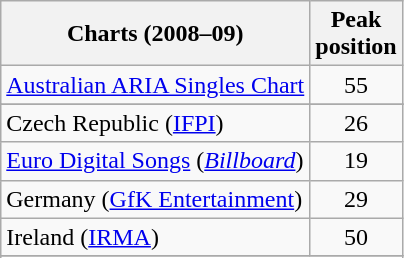<table class="wikitable sortable">
<tr>
<th>Charts (2008–09)</th>
<th>Peak<br>position</th>
</tr>
<tr>
<td><a href='#'>Australian ARIA Singles Chart</a></td>
<td style="text-align:center;">55</td>
</tr>
<tr>
</tr>
<tr>
</tr>
<tr>
<td>Czech Republic (<a href='#'>IFPI</a>)</td>
<td style="text-align:center;">26</td>
</tr>
<tr>
<td><a href='#'>Euro Digital Songs</a> (<em><a href='#'>Billboard</a></em>)</td>
<td style="text-align:center;">19</td>
</tr>
<tr>
<td>Germany (<a href='#'>GfK Entertainment</a>)</td>
<td style="text-align:center;">29</td>
</tr>
<tr>
<td>Ireland (<a href='#'>IRMA</a>)</td>
<td style="text-align:center;">50</td>
</tr>
<tr>
</tr>
<tr>
</tr>
<tr>
</tr>
<tr>
</tr>
<tr>
</tr>
<tr>
</tr>
</table>
